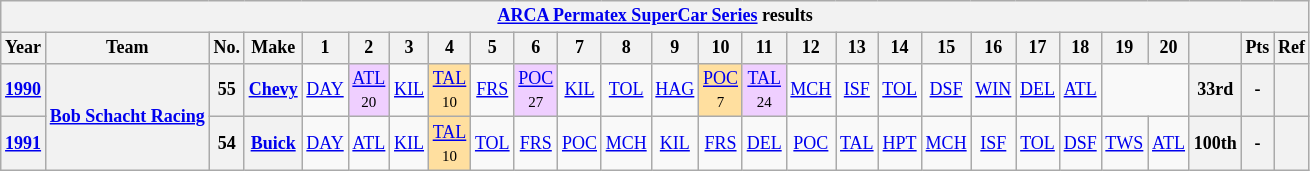<table class="wikitable" style="text-align:center; font-size:75%">
<tr>
<th colspan=45><a href='#'>ARCA Permatex SuperCar Series</a> results</th>
</tr>
<tr>
<th>Year</th>
<th>Team</th>
<th>No.</th>
<th>Make</th>
<th>1</th>
<th>2</th>
<th>3</th>
<th>4</th>
<th>5</th>
<th>6</th>
<th>7</th>
<th>8</th>
<th>9</th>
<th>10</th>
<th>11</th>
<th>12</th>
<th>13</th>
<th>14</th>
<th>15</th>
<th>16</th>
<th>17</th>
<th>18</th>
<th>19</th>
<th>20</th>
<th></th>
<th>Pts</th>
<th>Ref</th>
</tr>
<tr>
<th><a href='#'>1990</a></th>
<th rowspan=2><a href='#'>Bob Schacht Racing</a></th>
<th>55</th>
<th><a href='#'>Chevy</a></th>
<td><a href='#'>DAY</a></td>
<td style="background:#EFCFFF;"><a href='#'>ATL</a><br><small>20</small></td>
<td><a href='#'>KIL</a></td>
<td style="background:#FFDF9F;"><a href='#'>TAL</a><br><small>10</small></td>
<td><a href='#'>FRS</a></td>
<td style="background:#EFCFFF;"><a href='#'>POC</a><br><small>27</small></td>
<td><a href='#'>KIL</a></td>
<td><a href='#'>TOL</a></td>
<td><a href='#'>HAG</a></td>
<td style="background:#FFDF9F;"><a href='#'>POC</a><br><small>7</small></td>
<td style="background:#EFCFFF;"><a href='#'>TAL</a><br><small>24</small></td>
<td><a href='#'>MCH</a></td>
<td><a href='#'>ISF</a></td>
<td><a href='#'>TOL</a></td>
<td><a href='#'>DSF</a></td>
<td><a href='#'>WIN</a></td>
<td><a href='#'>DEL</a></td>
<td><a href='#'>ATL</a></td>
<td colspan=2></td>
<th>33rd</th>
<th>-</th>
<th></th>
</tr>
<tr>
<th><a href='#'>1991</a></th>
<th>54</th>
<th><a href='#'>Buick</a></th>
<td><a href='#'>DAY</a></td>
<td><a href='#'>ATL</a></td>
<td><a href='#'>KIL</a></td>
<td style="background:#FFDF9F;"><a href='#'>TAL</a><br><small>10</small></td>
<td><a href='#'>TOL</a></td>
<td><a href='#'>FRS</a></td>
<td><a href='#'>POC</a></td>
<td><a href='#'>MCH</a></td>
<td><a href='#'>KIL</a></td>
<td><a href='#'>FRS</a></td>
<td><a href='#'>DEL</a></td>
<td><a href='#'>POC</a></td>
<td><a href='#'>TAL</a></td>
<td><a href='#'>HPT</a></td>
<td><a href='#'>MCH</a></td>
<td><a href='#'>ISF</a></td>
<td><a href='#'>TOL</a></td>
<td><a href='#'>DSF</a></td>
<td><a href='#'>TWS</a></td>
<td><a href='#'>ATL</a></td>
<th>100th</th>
<th>-</th>
<th></th>
</tr>
</table>
